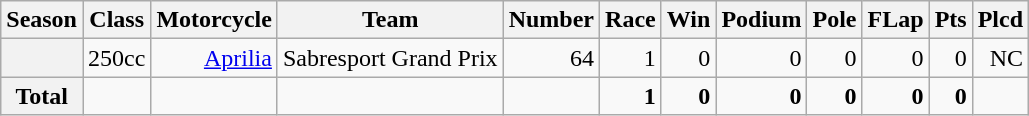<table class="wikitable">
<tr>
<th>Season</th>
<th>Class</th>
<th>Motorcycle</th>
<th>Team</th>
<th>Number</th>
<th>Race</th>
<th>Win</th>
<th>Podium</th>
<th>Pole</th>
<th>FLap</th>
<th>Pts</th>
<th>Plcd</th>
</tr>
<tr align="right">
<th></th>
<td>250cc</td>
<td><a href='#'>Aprilia</a></td>
<td>Sabresport Grand Prix</td>
<td>64</td>
<td>1</td>
<td>0</td>
<td>0</td>
<td>0</td>
<td>0</td>
<td>0</td>
<td>NC</td>
</tr>
<tr align="right">
<th>Total</th>
<td></td>
<td></td>
<td></td>
<td></td>
<td><strong>1</strong></td>
<td><strong>0</strong></td>
<td><strong>0</strong></td>
<td><strong>0</strong></td>
<td><strong>0</strong></td>
<td><strong>0</strong></td>
<td></td>
</tr>
</table>
